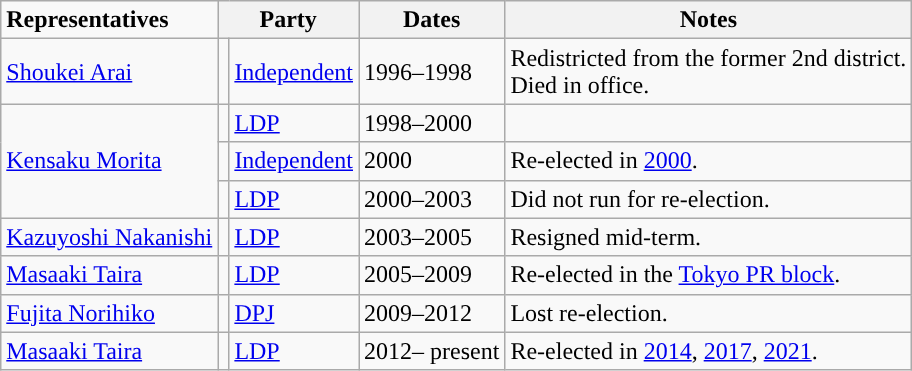<table class="wikitable">
<tr>
<td><strong>Representatives</strong></td>
<th colspan="2">Party</th>
<th>Dates</th>
<th>Notes</th>
</tr>
<tr>
<td><a href='#'>Shoukei Arai</a></td>
<td></td>
<td><a href='#'>Independent</a></td>
<td>1996–1998</td>
<td>Redistricted from the former 2nd district.<br>Died in office.</td>
</tr>
<tr>
<td rowspan="3"><a href='#'>Kensaku Morita</a></td>
<td bgcolor=></td>
<td><a href='#'>LDP</a></td>
<td>1998–2000</td>
<td></td>
</tr>
<tr>
<td bgcolor=></td>
<td><a href='#'>Independent</a></td>
<td>2000</td>
<td>Re-elected in <a href='#'>2000</a>.</td>
</tr>
<tr>
<td bgcolor=></td>
<td><a href='#'>LDP</a></td>
<td>2000–2003</td>
<td>Did not run for re-election.</td>
</tr>
<tr>
<td><a href='#'>Kazuyoshi Nakanishi</a></td>
<td></td>
<td><a href='#'>LDP</a></td>
<td>2003–2005</td>
<td>Resigned mid-term.</td>
</tr>
<tr>
<td><a href='#'>Masaaki Taira</a></td>
<td></td>
<td><a href='#'>LDP</a></td>
<td>2005–2009</td>
<td>Re-elected in the <a href='#'>Tokyo PR block</a>.</td>
</tr>
<tr>
<td><a href='#'>Fujita Norihiko</a></td>
<td bgcolor=></td>
<td><a href='#'>DPJ</a></td>
<td>2009–2012</td>
<td>Lost re-election.</td>
</tr>
<tr>
<td><a href='#'>Masaaki Taira</a></td>
<td bgcolor=></td>
<td><a href='#'>LDP</a></td>
<td>2012– present</td>
<td>Re-elected in <a href='#'>2014</a>, <a href='#'>2017</a>, <a href='#'>2021</a>.</td>
</tr>
</table>
